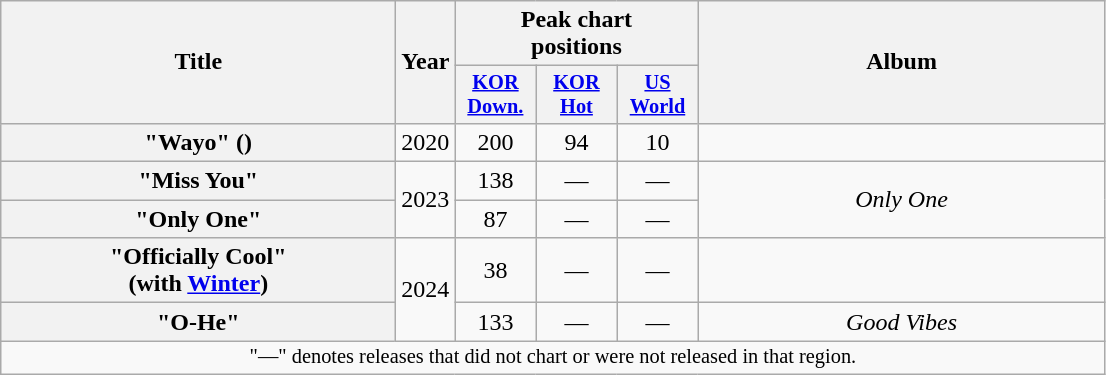<table class="wikitable plainrowheaders" style="text-align:center;">
<tr>
<th scope="col" rowspan="2" style="width:16em;">Title</th>
<th scope="col" rowspan="2" style="width:2em;">Year</th>
<th scope="col" colspan="3">Peak chart<br>positions</th>
<th scope="col" rowspan="2" style="width:16.5em;">Album</th>
</tr>
<tr>
<th scope="col" style="width:3.5em;font-size:85%;"><a href='#'>KOR<br>Down.</a><br></th>
<th scope="col" style="width:3.5em;font-size:85%;"><a href='#'>KOR<br>Hot</a><br></th>
<th scope="col" style="width:3.5em;font-size:85%;"><a href='#'>US<br>World</a><br></th>
</tr>
<tr>
<th scope="row">"Wayo" ()</th>
<td>2020</td>
<td>200</td>
<td>94</td>
<td>10</td>
<td></td>
</tr>
<tr>
<th scope="row">"Miss You"</th>
<td rowspan="2">2023</td>
<td>138</td>
<td>—</td>
<td>—</td>
<td rowspan="2"><em>Only One</em></td>
</tr>
<tr>
<th scope="row">"Only One"</th>
<td>87</td>
<td>—</td>
<td>—</td>
</tr>
<tr>
<th scope="row">"Officially Cool"<br><span>(with <a href='#'>Winter</a>)</span></th>
<td rowspan="2">2024</td>
<td>38</td>
<td>—</td>
<td>—</td>
<td></td>
</tr>
<tr>
<th scope="row">"O-He"</th>
<td>133</td>
<td>—</td>
<td>—</td>
<td><em>Good Vibes</em></td>
</tr>
<tr>
<td colspan="6" style="font-size:85%">"—" denotes releases that did not chart or were not released in that region.</td>
</tr>
</table>
